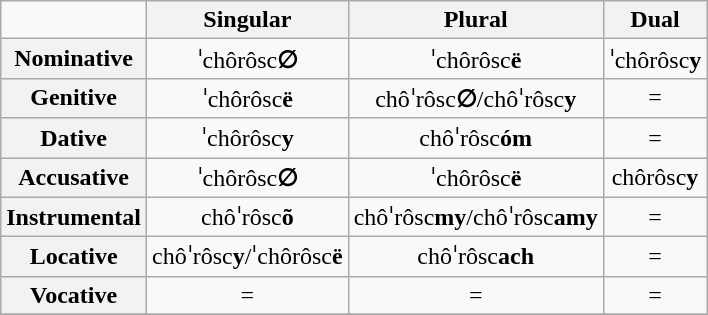<table class="wikitable" style="text-align:center;">
<tr>
<td></td>
<th>Singular</th>
<th>Plural</th>
<th>Dual</th>
</tr>
<tr>
<th>Nominative</th>
<td>ˈchôrôsc<strong>∅</strong></td>
<td>ˈchôrôsc<strong>ë</strong></td>
<td>ˈchôrôsc<strong>y</strong></td>
</tr>
<tr>
<th>Genitive</th>
<td>ˈchôrôsc<strong>ë</strong></td>
<td>chôˈrôsc<strong>∅</strong>/chôˈrôsc<strong>y</strong></td>
<td>= </td>
</tr>
<tr>
<th>Dative</th>
<td>ˈchôrôsc<strong>y</strong></td>
<td>chôˈrôsc<strong>óm</strong></td>
<td>= </td>
</tr>
<tr>
<th>Accusative</th>
<td>ˈchôrôsc<strong>∅</strong></td>
<td>ˈchôrôsc<strong>ë</strong></td>
<td>chôrôsc<strong>y</strong></td>
</tr>
<tr>
<th>Instrumental</th>
<td>chôˈrôsc<strong>õ</strong></td>
<td>chôˈrôsc<strong>my</strong>/chôˈrôsc<strong>amy</strong></td>
<td>= </td>
</tr>
<tr>
<th>Locative</th>
<td>chôˈrôsc<strong>y</strong>/ˈchôrôsc<strong>ë</strong></td>
<td>chôˈrôsc<strong>ach</strong></td>
<td>= </td>
</tr>
<tr>
<th>Vocative</th>
<td>= </td>
<td>= </td>
<td>= </td>
</tr>
<tr>
</tr>
</table>
